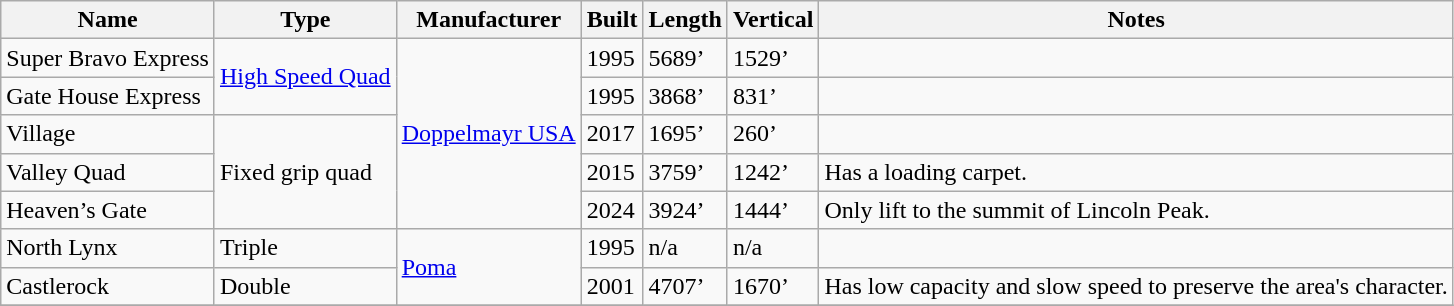<table class="wikitable">
<tr>
<th>Name</th>
<th>Type</th>
<th>Manufacturer</th>
<th>Built</th>
<th>Length</th>
<th>Vertical</th>
<th>Notes</th>
</tr>
<tr>
<td>Super Bravo Express</td>
<td rowspan="2"><a href='#'>High Speed Quad</a></td>
<td rowspan="5"><a href='#'>Doppelmayr USA</a></td>
<td>1995</td>
<td>5689’</td>
<td>1529’</td>
<td></td>
</tr>
<tr>
<td>Gate House Express</td>
<td>1995</td>
<td>3868’</td>
<td>831’</td>
<td></td>
</tr>
<tr>
<td>Village</td>
<td rowspan="3">Fixed grip quad</td>
<td>2017</td>
<td>1695’</td>
<td>260’</td>
<td></td>
</tr>
<tr>
<td>Valley Quad</td>
<td>2015</td>
<td>3759’</td>
<td>1242’</td>
<td>Has a loading carpet.</td>
</tr>
<tr>
<td>Heaven’s Gate</td>
<td>2024</td>
<td>3924’</td>
<td>1444’</td>
<td>Only lift to the summit of Lincoln Peak.</td>
</tr>
<tr>
<td>North Lynx</td>
<td>Triple</td>
<td rowspan="2"><a href='#'>Poma</a></td>
<td>1995</td>
<td>n/a</td>
<td>n/a</td>
<td></td>
</tr>
<tr>
<td>Castlerock</td>
<td>Double</td>
<td>2001</td>
<td>4707’</td>
<td>1670’</td>
<td>Has low capacity and slow speed to preserve the area's character.</td>
</tr>
<tr>
</tr>
</table>
